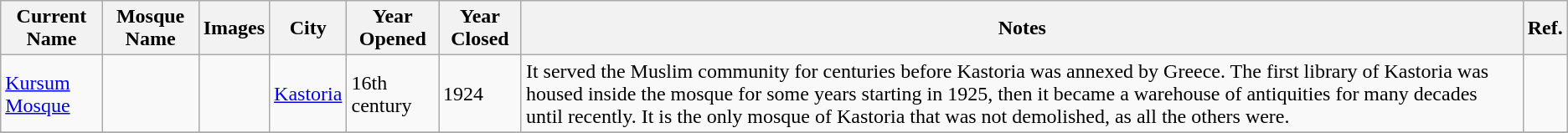<table class="wikitable plainrowheaders sortable" style="text-align:left;">
<tr>
<th>Current Name</th>
<th>Mosque Name</th>
<th class="unsortable">Images</th>
<th>City</th>
<th>Year Opened</th>
<th>Year Closed</th>
<th class="unsortable">Notes</th>
<th class="unsortable">Ref.</th>
</tr>
<tr>
<td><a href='#'>Kursum Mosque</a></td>
<td></td>
<td></td>
<td><a href='#'>Kastoria</a></td>
<td>16th century</td>
<td>1924</td>
<td>It served the Muslim community for centuries before Kastoria was annexed by Greece. The first library of Kastoria was housed inside the mosque for some years starting in 1925, then it became a warehouse of antiquities for many decades until recently. It is the only mosque of Kastoria that was not demolished, as all the others were.</td>
<td></td>
</tr>
<tr>
</tr>
</table>
